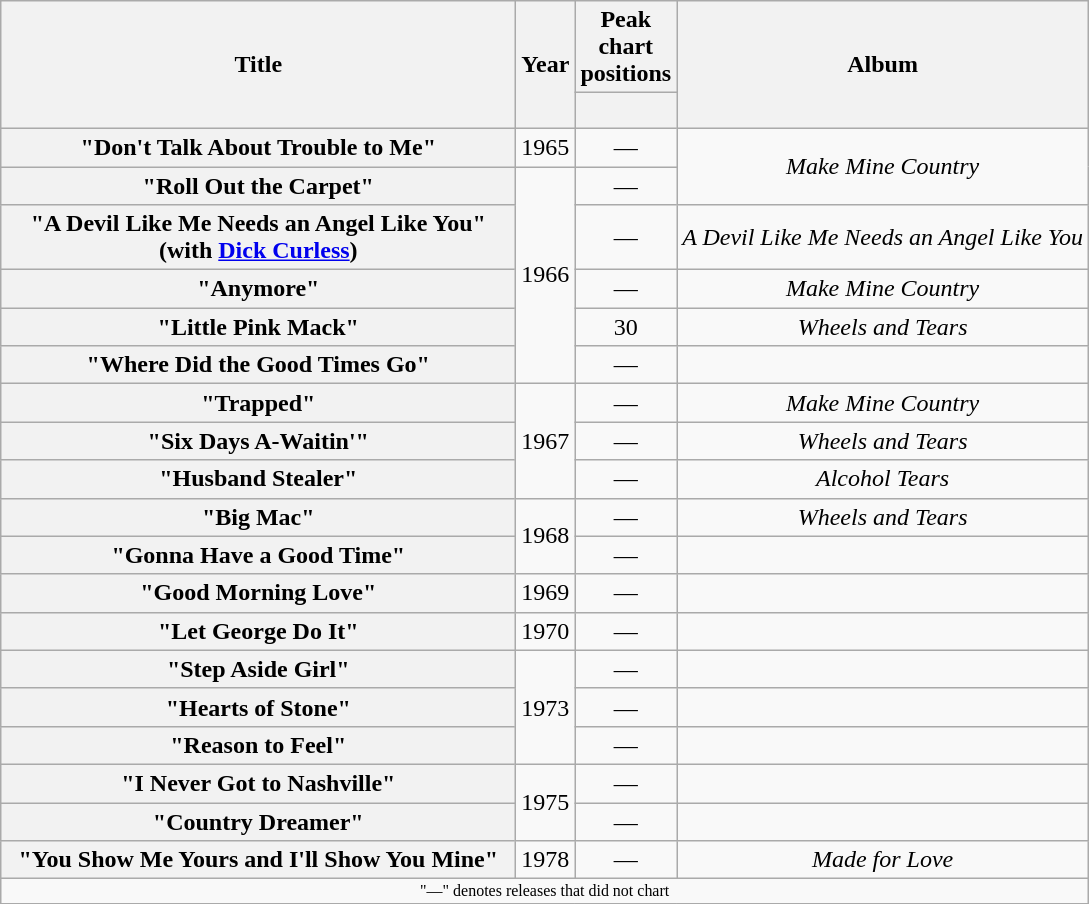<table class="wikitable plainrowheaders" style="text-align:center;" border="1">
<tr>
<th scope="col" rowspan="2" style="width:21em;">Title</th>
<th scope="col" rowspan="2">Year</th>
<th scope="col" colspan="1">Peak<br>chart<br>positions</th>
<th scope="col" rowspan="2">Album</th>
</tr>
<tr>
<th scope="col" style="width:3.7em;font-size:90%;"><a href='#'></a><br></th>
</tr>
<tr>
<th scope="row">"Don't Talk About Trouble to Me"</th>
<td>1965</td>
<td>—</td>
<td rowspan="2"><em>Make Mine Country</em></td>
</tr>
<tr>
<th scope="row">"Roll Out the Carpet"</th>
<td rowspan="5">1966</td>
<td>—</td>
</tr>
<tr>
<th scope="row">"A Devil Like Me Needs an Angel Like You"<br><span>(with <a href='#'>Dick Curless</a>)</span></th>
<td>—</td>
<td><em>A Devil Like Me Needs an Angel Like You</em></td>
</tr>
<tr>
<th scope="row">"Anymore"</th>
<td>—</td>
<td><em>Make Mine Country</em></td>
</tr>
<tr>
<th scope="row">"Little Pink Mack"</th>
<td>30</td>
<td><em>Wheels and Tears</em></td>
</tr>
<tr>
<th scope="row">"Where Did the Good Times Go"</th>
<td>—</td>
<td></td>
</tr>
<tr>
<th scope="row">"Trapped"</th>
<td rowspan="3">1967</td>
<td>—</td>
<td><em>Make Mine Country</em></td>
</tr>
<tr>
<th scope="row">"Six Days A-Waitin'"</th>
<td>—</td>
<td><em>Wheels and Tears</em></td>
</tr>
<tr>
<th scope="row">"Husband Stealer"</th>
<td>—</td>
<td><em>Alcohol Tears</em></td>
</tr>
<tr>
<th scope="row">"Big Mac"</th>
<td rowspan="2">1968</td>
<td>—</td>
<td><em>Wheels and Tears</em></td>
</tr>
<tr>
<th scope="row">"Gonna Have a Good Time"</th>
<td>—</td>
<td></td>
</tr>
<tr>
<th scope="row">"Good Morning Love"</th>
<td>1969</td>
<td>—</td>
<td></td>
</tr>
<tr>
<th scope="row">"Let George Do It"</th>
<td>1970</td>
<td>—</td>
<td></td>
</tr>
<tr>
<th scope="row">"Step Aside Girl"</th>
<td rowspan="3">1973</td>
<td>—</td>
<td></td>
</tr>
<tr>
<th scope="row">"Hearts of Stone"</th>
<td>—</td>
<td></td>
</tr>
<tr>
<th scope="row">"Reason to Feel"</th>
<td>—</td>
<td></td>
</tr>
<tr>
<th scope="row">"I Never Got to Nashville"</th>
<td rowspan="2">1975</td>
<td>—</td>
<td></td>
</tr>
<tr>
<th scope="row">"Country Dreamer"</th>
<td>—</td>
<td></td>
</tr>
<tr>
<th scope="row">"You Show Me Yours and I'll Show You Mine"</th>
<td>1978</td>
<td>—</td>
<td><em>Made for Love</em></td>
</tr>
<tr>
<td colspan="4" style="font-size:8pt">"—" denotes releases that did not chart</td>
</tr>
<tr>
</tr>
</table>
